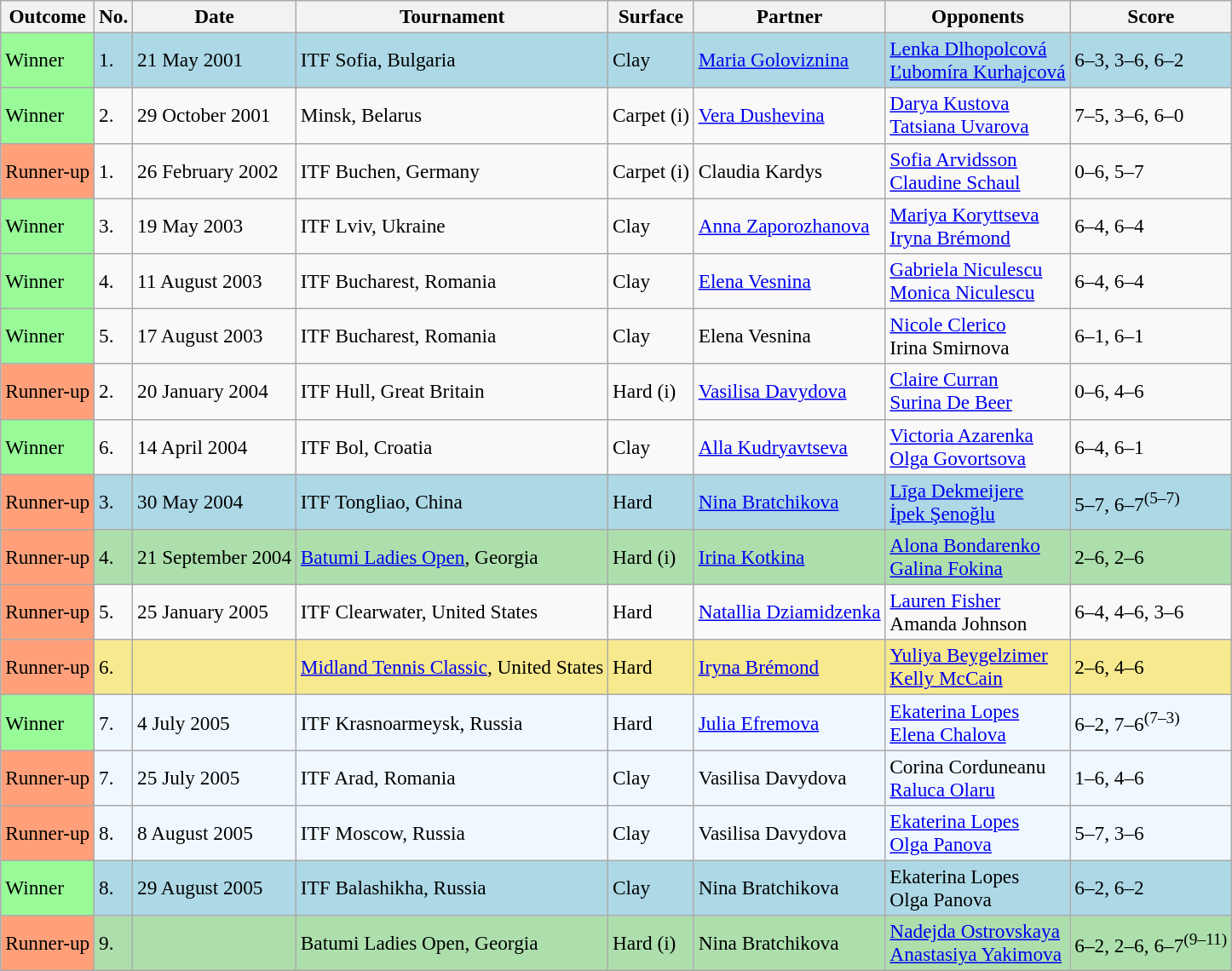<table class="sortable wikitable" style=font-size:97%>
<tr>
<th>Outcome</th>
<th>No.</th>
<th>Date</th>
<th>Tournament</th>
<th>Surface</th>
<th>Partner</th>
<th>Opponents</th>
<th class="unsortable">Score</th>
</tr>
<tr style="background:lightblue;">
<td style="background:#98fb98;">Winner</td>
<td>1.</td>
<td>21 May 2001</td>
<td>ITF Sofia, Bulgaria</td>
<td>Clay</td>
<td> <a href='#'>Maria Goloviznina</a></td>
<td> <a href='#'>Lenka Dlhopolcová</a> <br>  <a href='#'>Ľubomíra Kurhajcová</a></td>
<td>6–3, 3–6, 6–2</td>
</tr>
<tr>
<td style="background:#98fb98;">Winner</td>
<td>2.</td>
<td>29 October 2001</td>
<td>Minsk, Belarus</td>
<td>Carpet (i)</td>
<td> <a href='#'>Vera Dushevina</a></td>
<td> <a href='#'>Darya Kustova</a> <br>  <a href='#'>Tatsiana Uvarova</a></td>
<td>7–5, 3–6, 6–0</td>
</tr>
<tr>
<td style="background:#ffa07a;">Runner-up</td>
<td>1.</td>
<td>26 February 2002</td>
<td>ITF Buchen, Germany</td>
<td>Carpet (i)</td>
<td> Claudia Kardys</td>
<td> <a href='#'>Sofia Arvidsson</a> <br>  <a href='#'>Claudine Schaul</a></td>
<td>0–6, 5–7</td>
</tr>
<tr>
<td style="background:#98fb98;">Winner</td>
<td>3.</td>
<td>19 May 2003</td>
<td>ITF Lviv, Ukraine</td>
<td>Clay</td>
<td> <a href='#'>Anna Zaporozhanova</a></td>
<td> <a href='#'>Mariya Koryttseva</a> <br>  <a href='#'>Iryna Brémond</a></td>
<td>6–4, 6–4</td>
</tr>
<tr>
<td style="background:#98fb98;">Winner</td>
<td>4.</td>
<td>11 August 2003</td>
<td>ITF Bucharest, Romania</td>
<td>Clay</td>
<td> <a href='#'>Elena Vesnina</a></td>
<td> <a href='#'>Gabriela Niculescu</a> <br>  <a href='#'>Monica Niculescu</a></td>
<td>6–4, 6–4</td>
</tr>
<tr>
<td style="background:#98fb98;">Winner</td>
<td>5.</td>
<td>17 August 2003</td>
<td>ITF Bucharest, Romania</td>
<td>Clay</td>
<td> Elena Vesnina</td>
<td> <a href='#'>Nicole Clerico</a> <br>  Irina Smirnova</td>
<td>6–1, 6–1</td>
</tr>
<tr>
<td style="background:#ffa07a;">Runner-up</td>
<td>2.</td>
<td>20 January 2004</td>
<td>ITF Hull, Great Britain</td>
<td>Hard (i)</td>
<td> <a href='#'>Vasilisa Davydova</a></td>
<td> <a href='#'>Claire Curran</a> <br>  <a href='#'>Surina De Beer</a></td>
<td>0–6, 4–6</td>
</tr>
<tr>
<td style="background:#98fb98;">Winner</td>
<td>6.</td>
<td>14 April 2004</td>
<td>ITF Bol, Croatia</td>
<td>Clay</td>
<td> <a href='#'>Alla Kudryavtseva</a></td>
<td> <a href='#'>Victoria Azarenka</a> <br>  <a href='#'>Olga Govortsova</a></td>
<td>6–4, 6–1</td>
</tr>
<tr style="background:lightblue;">
<td style="background:#ffa07a;">Runner-up</td>
<td>3.</td>
<td>30 May 2004</td>
<td>ITF Tongliao, China</td>
<td>Hard</td>
<td> <a href='#'>Nina Bratchikova</a></td>
<td> <a href='#'>Līga Dekmeijere</a> <br>  <a href='#'>İpek Şenoğlu</a></td>
<td>5–7, 6–7<sup>(5–7)</sup></td>
</tr>
<tr style="background:#addfad;">
<td style="background:#ffa07a;">Runner-up</td>
<td>4.</td>
<td>21 September 2004</td>
<td><a href='#'>Batumi Ladies Open</a>, Georgia</td>
<td>Hard (i)</td>
<td> <a href='#'>Irina Kotkina</a></td>
<td> <a href='#'>Alona Bondarenko</a> <br>  <a href='#'>Galina Fokina</a></td>
<td>2–6, 2–6</td>
</tr>
<tr>
<td style="background:#ffa07a;">Runner-up</td>
<td>5.</td>
<td>25 January 2005</td>
<td>ITF Clearwater, United States</td>
<td>Hard</td>
<td> <a href='#'>Natallia Dziamidzenka</a></td>
<td> <a href='#'>Lauren Fisher</a> <br>  Amanda Johnson</td>
<td>6–4, 4–6, 3–6</td>
</tr>
<tr style="background:#f7e98e;">
<td style="background:#ffa07a;">Runner-up</td>
<td>6.</td>
<td></td>
<td><a href='#'>Midland Tennis Classic</a>, United States</td>
<td>Hard</td>
<td> <a href='#'>Iryna Brémond</a></td>
<td> <a href='#'>Yuliya Beygelzimer</a> <br>  <a href='#'>Kelly McCain</a></td>
<td>2–6, 4–6</td>
</tr>
<tr style="background:#f0f8ff;">
<td style="background:#98fb98;">Winner</td>
<td>7.</td>
<td>4 July 2005</td>
<td>ITF Krasnoarmeysk, Russia</td>
<td>Hard</td>
<td> <a href='#'>Julia Efremova</a></td>
<td> <a href='#'>Ekaterina Lopes</a> <br>  <a href='#'>Elena Chalova</a></td>
<td>6–2, 7–6<sup>(7–3)</sup></td>
</tr>
<tr style="background:#f0f8ff;">
<td style="background:#ffa07a;">Runner-up</td>
<td>7.</td>
<td>25 July 2005</td>
<td>ITF Arad, Romania</td>
<td>Clay</td>
<td> Vasilisa Davydova</td>
<td> Corina Corduneanu <br>  <a href='#'>Raluca Olaru</a></td>
<td>1–6, 4–6</td>
</tr>
<tr style="background:#f0f8ff;">
<td style="background:#ffa07a;">Runner-up</td>
<td>8.</td>
<td>8 August 2005</td>
<td>ITF Moscow, Russia</td>
<td>Clay</td>
<td> Vasilisa Davydova</td>
<td> <a href='#'>Ekaterina Lopes</a> <br>  <a href='#'>Olga Panova</a></td>
<td>5–7, 3–6</td>
</tr>
<tr style="background:lightblue;">
<td style="background:#98fb98;">Winner</td>
<td>8.</td>
<td>29 August 2005</td>
<td>ITF Balashikha, Russia</td>
<td>Clay</td>
<td> Nina Bratchikova</td>
<td> Ekaterina Lopes <br>  Olga Panova</td>
<td>6–2, 6–2</td>
</tr>
<tr style="background:#addfad;">
<td style="background:#ffa07a;">Runner-up</td>
<td>9.</td>
<td></td>
<td>Batumi Ladies Open, Georgia</td>
<td>Hard (i)</td>
<td> Nina Bratchikova</td>
<td> <a href='#'>Nadejda Ostrovskaya</a> <br>  <a href='#'>Anastasiya Yakimova</a></td>
<td>6–2, 2–6, 6–7<sup>(9–11)</sup></td>
</tr>
</table>
